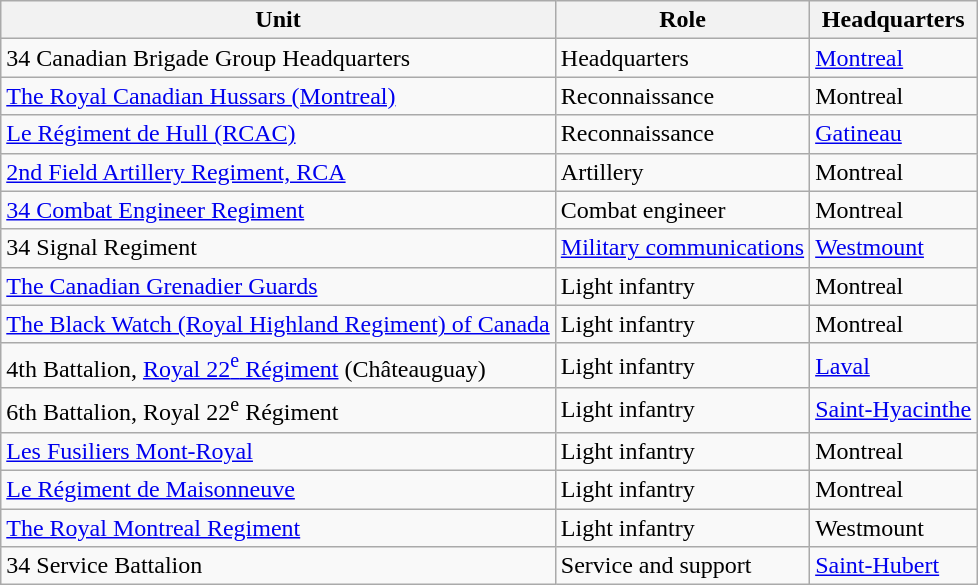<table class=wikitable>
<tr>
<th>Unit</th>
<th>Role</th>
<th>Headquarters</th>
</tr>
<tr>
<td>34 Canadian Brigade Group Headquarters</td>
<td>Headquarters</td>
<td><a href='#'>Montreal</a></td>
</tr>
<tr>
<td><a href='#'>The Royal Canadian Hussars (Montreal)</a></td>
<td>Reconnaissance</td>
<td>Montreal</td>
</tr>
<tr>
<td><a href='#'>Le Régiment de Hull (RCAC)</a></td>
<td>Reconnaissance</td>
<td><a href='#'>Gatineau</a></td>
</tr>
<tr>
<td><a href='#'>2nd Field Artillery Regiment, RCA</a></td>
<td>Artillery</td>
<td>Montreal</td>
</tr>
<tr>
<td><a href='#'>34 Combat Engineer Regiment</a></td>
<td>Combat engineer</td>
<td>Montreal</td>
</tr>
<tr>
<td>34 Signal Regiment</td>
<td><a href='#'>Military communications</a></td>
<td><a href='#'>Westmount</a></td>
</tr>
<tr>
<td><a href='#'>The Canadian Grenadier Guards</a></td>
<td>Light infantry</td>
<td>Montreal</td>
</tr>
<tr>
<td><a href='#'>The Black Watch (Royal Highland Regiment) of Canada</a></td>
<td>Light infantry</td>
<td>Montreal</td>
</tr>
<tr>
<td>4th Battalion, <a href='#'>Royal 22<sup>e</sup> Régiment</a> (Châteauguay)</td>
<td>Light infantry</td>
<td><a href='#'>Laval</a></td>
</tr>
<tr>
<td>6th Battalion, Royal 22<sup>e</sup> Régiment</td>
<td>Light infantry</td>
<td><a href='#'>Saint-Hyacinthe</a></td>
</tr>
<tr>
<td><a href='#'>Les Fusiliers Mont-Royal</a></td>
<td>Light infantry</td>
<td>Montreal</td>
</tr>
<tr>
<td><a href='#'>Le Régiment de Maisonneuve</a></td>
<td>Light infantry</td>
<td>Montreal</td>
</tr>
<tr>
<td><a href='#'>The Royal Montreal Regiment</a></td>
<td>Light infantry</td>
<td>Westmount</td>
</tr>
<tr>
<td>34 Service Battalion</td>
<td>Service and support</td>
<td><a href='#'>Saint-Hubert</a></td>
</tr>
</table>
